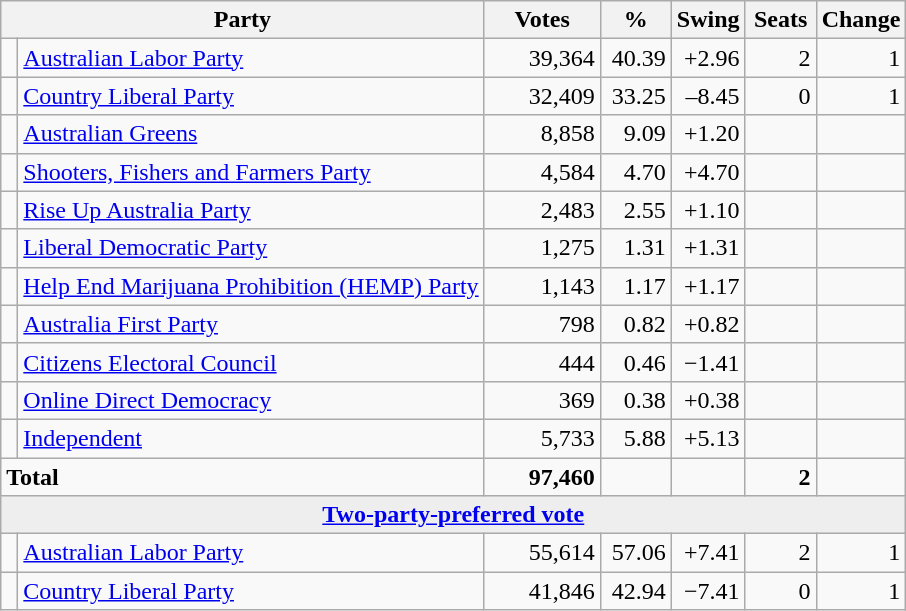<table class="wikitable">
<tr>
<th colspan="2" style="width:200px"><strong>Party</strong></th>
<th style="width:70px; text-align:center;"><strong>Votes</strong></th>
<th style="width:40px; text-align:center;"><strong>%</strong></th>
<th style="width:40px; text-align:center;"><strong>Swing</strong></th>
<th style="width:40px; text-align:center;"><strong>Seats</strong></th>
<th style="width:40px; text-align:center;"><strong>Change</strong></th>
</tr>
<tr>
<td> </td>
<td><a href='#'>Australian Labor Party</a></td>
<td align=right>39,364</td>
<td align=right>40.39</td>
<td align=right>+2.96</td>
<td align=right>2</td>
<td align=right> 1</td>
</tr>
<tr>
<td> </td>
<td><a href='#'>Country Liberal Party</a></td>
<td align=right>32,409</td>
<td align=right>33.25</td>
<td align=right>–8.45</td>
<td align=right>0</td>
<td align=right> 1</td>
</tr>
<tr>
<td> </td>
<td><a href='#'>Australian Greens</a></td>
<td align=right>8,858</td>
<td align=right>9.09</td>
<td align=right>+1.20</td>
<td align=right></td>
<td align=right></td>
</tr>
<tr>
<td> </td>
<td><a href='#'>Shooters, Fishers and Farmers Party</a></td>
<td align=right>4,584</td>
<td align=right>4.70</td>
<td align=right>+4.70</td>
<td align=right></td>
<td align=right></td>
</tr>
<tr>
<td> </td>
<td><a href='#'>Rise Up Australia Party</a></td>
<td align=right>2,483</td>
<td align=right>2.55</td>
<td align=right>+1.10</td>
<td align=right></td>
<td align=right></td>
</tr>
<tr>
<td> </td>
<td><a href='#'>Liberal Democratic Party</a></td>
<td align=right>1,275</td>
<td align=right>1.31</td>
<td align=right>+1.31</td>
<td align=right></td>
<td align=right></td>
</tr>
<tr>
<td> </td>
<td><a href='#'>Help End Marijuana Prohibition (HEMP) Party</a></td>
<td align=right>1,143</td>
<td align=right>1.17</td>
<td align=right>+1.17</td>
<td align=right></td>
<td align=right></td>
</tr>
<tr>
<td> </td>
<td><a href='#'>Australia First Party</a></td>
<td align=right>798</td>
<td align=right>0.82</td>
<td align=right>+0.82</td>
<td align=right></td>
<td align=right></td>
</tr>
<tr>
<td> </td>
<td><a href='#'>Citizens Electoral Council</a></td>
<td align=right>444</td>
<td align=right>0.46</td>
<td align=right>−1.41</td>
<td align=right></td>
<td align=right></td>
</tr>
<tr>
<td> </td>
<td><a href='#'>Online Direct Democracy</a></td>
<td align=right>369</td>
<td align=right>0.38</td>
<td align=right>+0.38</td>
<td align=right></td>
<td align=right></td>
</tr>
<tr>
<td> </td>
<td><a href='#'>Independent</a></td>
<td align=right>5,733</td>
<td align=right>5.88</td>
<td align=right>+5.13</td>
<td align=right></td>
<td align=right></td>
</tr>
<tr>
<td colspan="2"><strong>Total</strong></td>
<td align="right"><strong>97,460</strong></td>
<td align="right"></td>
<td align="right"></td>
<td align=right><strong>2</strong></td>
<td align=right></td>
</tr>
<tr>
<td colspan="7" style="text-align:center; background:#eee;"><strong><a href='#'>Two-party-preferred vote</a></strong></td>
</tr>
<tr>
<td> </td>
<td><a href='#'>Australian Labor Party</a></td>
<td align=right>55,614</td>
<td align=right>57.06</td>
<td align=right>+7.41</td>
<td align=right>2</td>
<td align=right> 1</td>
</tr>
<tr>
<td> </td>
<td><a href='#'>Country Liberal Party</a></td>
<td align=right>41,846</td>
<td align=right>42.94</td>
<td align=right>−7.41</td>
<td align=right>0</td>
<td align=right> 1</td>
</tr>
</table>
